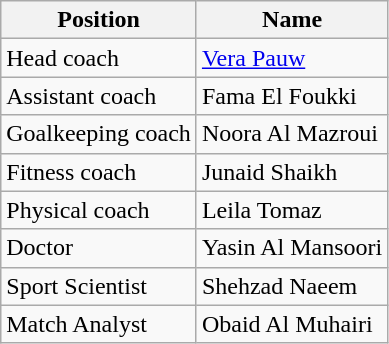<table class="wikitable">
<tr>
<th>Position</th>
<th>Name</th>
</tr>
<tr>
<td>Head coach</td>
<td> <a href='#'>Vera Pauw</a></td>
</tr>
<tr>
<td>Assistant coach</td>
<td> Fama El Foukki</td>
</tr>
<tr>
<td>Goalkeeping coach</td>
<td> Noora Al Mazroui</td>
</tr>
<tr>
<td>Fitness coach</td>
<td> Junaid Shaikh</td>
</tr>
<tr>
<td>Physical coach</td>
<td> Leila Tomaz</td>
</tr>
<tr>
<td>Doctor</td>
<td> Yasin Al Mansoori</td>
</tr>
<tr>
<td rowspan="1">Sport Scientist</td>
<td> Shehzad Naeem</td>
</tr>
<tr>
<td rowspan="1">Match Analyst</td>
<td> Obaid Al Muhairi</td>
</tr>
</table>
